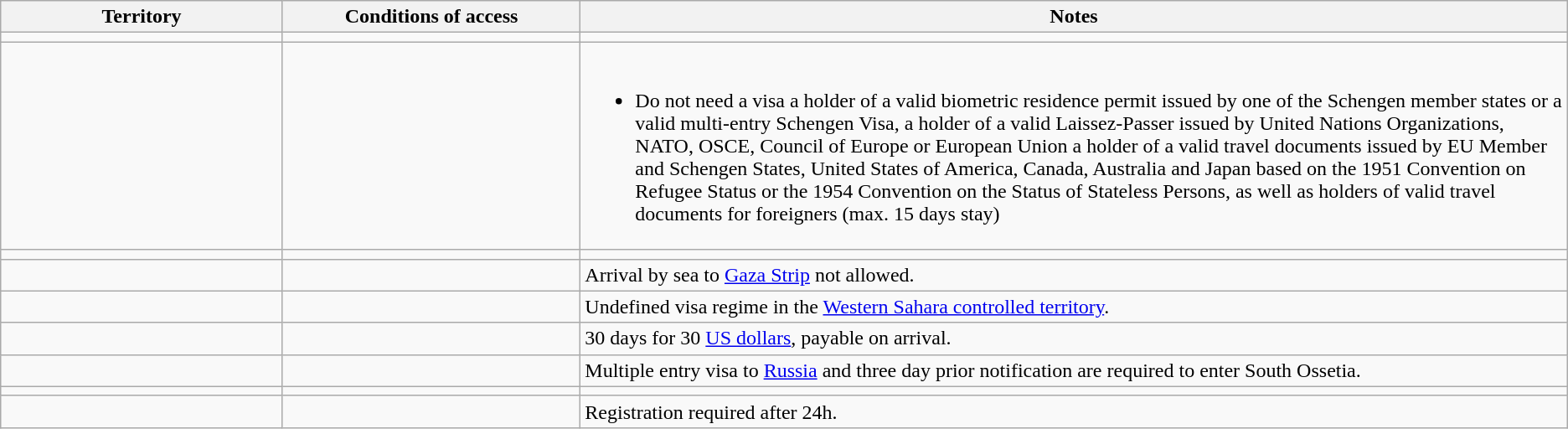<table class="wikitable" style="text-align: left; table-layout: fixed;">
<tr>
<th style="width:18%;">Territory</th>
<th style="width:19%;">Conditions of access</th>
<th>Notes</th>
</tr>
<tr>
<td></td>
<td></td>
<td></td>
</tr>
<tr>
<td></td>
<td></td>
<td><br><ul><li>Do not need a visa a holder of a valid biometric residence permit issued by one of the Schengen member states or a valid multi-entry Schengen Visa, a holder of a valid Laissez-Passer issued by United Nations Organizations, NATO, OSCE, Council of Europe or European Union a holder of a valid travel documents issued by EU Member and Schengen States, United States of America, Canada, Australia and Japan based on the 1951 Convention on Refugee Status or the 1954 Convention on the Status of Stateless Persons, as well as holders of valid travel documents for foreigners (max. 15 days stay)</li></ul></td>
</tr>
<tr>
<td></td>
<td></td>
<td></td>
</tr>
<tr>
<td></td>
<td></td>
<td>Arrival by sea to <a href='#'>Gaza Strip</a> not allowed.</td>
</tr>
<tr>
<td></td>
<td></td>
<td>Undefined visa regime in the <a href='#'>Western Sahara controlled territory</a>.</td>
</tr>
<tr>
<td></td>
<td></td>
<td>30 days for 30 <a href='#'>US dollars</a>, payable on arrival.</td>
</tr>
<tr>
<td></td>
<td></td>
<td>Multiple entry visa to <a href='#'>Russia</a> and three day prior notification are required to enter South Ossetia.</td>
</tr>
<tr>
<td></td>
<td></td>
<td></td>
</tr>
<tr>
<td></td>
<td></td>
<td>Registration required after 24h.</td>
</tr>
</table>
